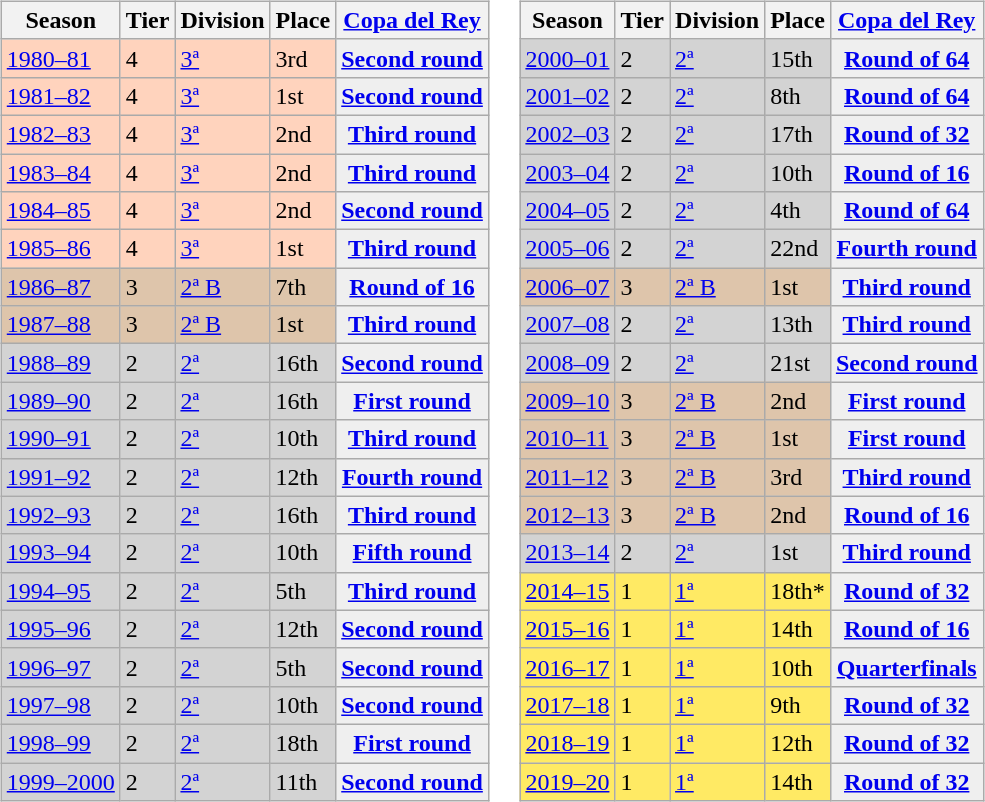<table>
<tr>
<td valign="top" width=0%><br><table class="wikitable">
<tr style="background:#f0f6fa;">
<th>Season</th>
<th>Tier</th>
<th>Division</th>
<th>Place</th>
<th><a href='#'>Copa del Rey</a></th>
</tr>
<tr>
<td style="background:#FFD3BD;"><a href='#'>1980–81</a></td>
<td style="background:#FFD3BD;">4</td>
<td style="background:#FFD3BD;"><a href='#'>3ª</a></td>
<td style="background:#FFD3BD;">3rd</td>
<th style="background:#efefef;"><a href='#'>Second round</a></th>
</tr>
<tr>
<td style="background:#FFD3BD;"><a href='#'>1981–82</a></td>
<td style="background:#FFD3BD;">4</td>
<td style="background:#FFD3BD;"><a href='#'>3ª</a></td>
<td style="background:#FFD3BD;">1st</td>
<th style="background:#efefef;"><a href='#'>Second round</a></th>
</tr>
<tr>
<td style="background:#FFD3BD;"><a href='#'>1982–83</a></td>
<td style="background:#FFD3BD;">4</td>
<td style="background:#FFD3BD;"><a href='#'>3ª</a></td>
<td style="background:#FFD3BD;">2nd</td>
<th style="background:#efefef;"><a href='#'>Third round</a></th>
</tr>
<tr>
<td style="background:#FFD3BD;"><a href='#'>1983–84</a></td>
<td style="background:#FFD3BD;">4</td>
<td style="background:#FFD3BD;"><a href='#'>3ª</a></td>
<td style="background:#FFD3BD;">2nd</td>
<th style="background:#efefef;"><a href='#'>Third round</a></th>
</tr>
<tr>
<td style="background:#FFD3BD;"><a href='#'>1984–85</a></td>
<td style="background:#FFD3BD;">4</td>
<td style="background:#FFD3BD;"><a href='#'>3ª</a></td>
<td style="background:#FFD3BD;">2nd</td>
<th style="background:#efefef;"><a href='#'>Second round</a></th>
</tr>
<tr>
<td style="background:#FFD3BD;"><a href='#'>1985–86</a></td>
<td style="background:#FFD3BD;">4</td>
<td style="background:#FFD3BD;"><a href='#'>3ª</a></td>
<td style="background:#FFD3BD;">1st</td>
<th style="background:#efefef;"><a href='#'>Third round</a></th>
</tr>
<tr>
<td style="background:#DEC5AB;"><a href='#'>1986–87</a></td>
<td style="background:#DEC5AB;">3</td>
<td style="background:#DEC5AB;"><a href='#'>2ª B</a></td>
<td style="background:#DEC5AB;">7th</td>
<th style="background:#efefef;"><a href='#'>Round of 16</a></th>
</tr>
<tr>
<td style="background:#DEC5AB;"><a href='#'>1987–88</a></td>
<td style="background:#DEC5AB;">3</td>
<td style="background:#DEC5AB;"><a href='#'>2ª B</a></td>
<td style="background:#DEC5AB;">1st</td>
<th style="background:#efefef;"><a href='#'>Third round</a></th>
</tr>
<tr>
<td style="background:#D3D3D3;"><a href='#'>1988–89</a></td>
<td style="background:#D3D3D3;">2</td>
<td style="background:#D3D3D3;"><a href='#'>2ª</a></td>
<td style="background:#D3D3D3;">16th</td>
<th style="background:#efefef;"><a href='#'>Second round</a></th>
</tr>
<tr>
<td style="background:#D3D3D3;"><a href='#'>1989–90</a></td>
<td style="background:#D3D3D3;">2</td>
<td style="background:#D3D3D3;"><a href='#'>2ª</a></td>
<td style="background:#D3D3D3;">16th</td>
<th style="background:#efefef;"><a href='#'>First round</a></th>
</tr>
<tr>
<td style="background:#D3D3D3;"><a href='#'>1990–91</a></td>
<td style="background:#D3D3D3;">2</td>
<td style="background:#D3D3D3;"><a href='#'>2ª</a></td>
<td style="background:#D3D3D3;">10th</td>
<th style="background:#efefef;"><a href='#'>Third round</a></th>
</tr>
<tr>
<td style="background:#D3D3D3;"><a href='#'>1991–92</a></td>
<td style="background:#D3D3D3;">2</td>
<td style="background:#D3D3D3;"><a href='#'>2ª</a></td>
<td style="background:#D3D3D3;">12th</td>
<th style="background:#efefef;"><a href='#'>Fourth round</a></th>
</tr>
<tr>
<td style="background:#D3D3D3;"><a href='#'>1992–93</a></td>
<td style="background:#D3D3D3;">2</td>
<td style="background:#D3D3D3;"><a href='#'>2ª</a></td>
<td style="background:#D3D3D3;">16th</td>
<th style="background:#efefef;"><a href='#'>Third round</a></th>
</tr>
<tr>
<td style="background:#D3D3D3;"><a href='#'>1993–94</a></td>
<td style="background:#D3D3D3;">2</td>
<td style="background:#D3D3D3;"><a href='#'>2ª</a></td>
<td style="background:#D3D3D3;">10th</td>
<th style="background:#efefef;"><a href='#'>Fifth round</a></th>
</tr>
<tr>
<td style="background:#D3D3D3;"><a href='#'>1994–95</a></td>
<td style="background:#D3D3D3;">2</td>
<td style="background:#D3D3D3;"><a href='#'>2ª</a></td>
<td style="background:#D3D3D3;">5th</td>
<th style="background:#efefef;"><a href='#'>Third round</a></th>
</tr>
<tr>
<td style="background:#D3D3D3;"><a href='#'>1995–96</a></td>
<td style="background:#D3D3D3;">2</td>
<td style="background:#D3D3D3;"><a href='#'>2ª</a></td>
<td style="background:#D3D3D3;">12th</td>
<th style="background:#efefef;"><a href='#'>Second round</a></th>
</tr>
<tr>
<td style="background:#D3D3D3;"><a href='#'>1996–97</a></td>
<td style="background:#D3D3D3;">2</td>
<td style="background:#D3D3D3;"><a href='#'>2ª</a></td>
<td style="background:#D3D3D3;">5th</td>
<th style="background:#efefef;"><a href='#'>Second round</a></th>
</tr>
<tr>
<td style="background:#D3D3D3;"><a href='#'>1997–98</a></td>
<td style="background:#D3D3D3;">2</td>
<td style="background:#D3D3D3;"><a href='#'>2ª</a></td>
<td style="background:#D3D3D3;">10th</td>
<th style="background:#efefef;"><a href='#'>Second round</a></th>
</tr>
<tr>
<td style="background:#D3D3D3;"><a href='#'>1998–99</a></td>
<td style="background:#D3D3D3;">2</td>
<td style="background:#D3D3D3;"><a href='#'>2ª</a></td>
<td style="background:#D3D3D3;">18th</td>
<th style="background:#efefef;"><a href='#'>First round</a></th>
</tr>
<tr>
<td style="background:#D3D3D3;"><a href='#'>1999–2000</a></td>
<td style="background:#D3D3D3;">2</td>
<td style="background:#D3D3D3;"><a href='#'>2ª</a></td>
<td style="background:#D3D3D3;">11th</td>
<th style="background:#efefef;"><a href='#'>Second round</a></th>
</tr>
</table>
</td>
<td valign="top" width=0%><br><table class="wikitable">
<tr style="background:#f0f6fa;">
<th>Season</th>
<th>Tier</th>
<th>Division</th>
<th>Place</th>
<th><a href='#'>Copa del Rey</a></th>
</tr>
<tr>
<td style="background:#D3D3D3;"><a href='#'>2000–01</a></td>
<td style="background:#D3D3D3;">2</td>
<td style="background:#D3D3D3;"><a href='#'>2ª</a></td>
<td style="background:#D3D3D3;">15th</td>
<th style="background:#efefef;"><a href='#'>Round of 64</a></th>
</tr>
<tr>
<td style="background:#D3D3D3;"><a href='#'>2001–02</a></td>
<td style="background:#D3D3D3;">2</td>
<td style="background:#D3D3D3;"><a href='#'>2ª</a></td>
<td style="background:#D3D3D3;">8th</td>
<th style="background:#efefef;"><a href='#'>Round of 64</a></th>
</tr>
<tr>
<td style="background:#D3D3D3;"><a href='#'>2002–03</a></td>
<td style="background:#D3D3D3;">2</td>
<td style="background:#D3D3D3;"><a href='#'>2ª</a></td>
<td style="background:#D3D3D3;">17th</td>
<th style="background:#efefef;"><a href='#'>Round of 32</a></th>
</tr>
<tr>
<td style="background:#D3D3D3;"><a href='#'>2003–04</a></td>
<td style="background:#D3D3D3;">2</td>
<td style="background:#D3D3D3;"><a href='#'>2ª</a></td>
<td style="background:#D3D3D3;">10th</td>
<th style="background:#efefef;"><a href='#'>Round of 16</a></th>
</tr>
<tr>
<td style="background:#D3D3D3;"><a href='#'>2004–05</a></td>
<td style="background:#D3D3D3;">2</td>
<td style="background:#D3D3D3;"><a href='#'>2ª</a></td>
<td style="background:#D3D3D3;">4th</td>
<th style="background:#efefef;"><a href='#'>Round of 64</a></th>
</tr>
<tr>
<td style="background:#D3D3D3;"><a href='#'>2005–06</a></td>
<td style="background:#D3D3D3;">2</td>
<td style="background:#D3D3D3;"><a href='#'>2ª</a></td>
<td style="background:#D3D3D3;">22nd</td>
<th style="background:#efefef;"><a href='#'>Fourth round</a></th>
</tr>
<tr>
<td style="background:#DEC5AB;"><a href='#'>2006–07</a></td>
<td style="background:#DEC5AB;">3</td>
<td style="background:#DEC5AB;"><a href='#'>2ª B</a></td>
<td style="background:#DEC5AB;">1st</td>
<th style="background:#efefef;"><a href='#'>Third round</a></th>
</tr>
<tr>
<td style="background:#D3D3D3;"><a href='#'>2007–08</a></td>
<td style="background:#D3D3D3;">2</td>
<td style="background:#D3D3D3;"><a href='#'>2ª</a></td>
<td style="background:#D3D3D3;">13th</td>
<th style="background:#efefef;"><a href='#'>Third round</a></th>
</tr>
<tr>
<td style="background:#D3D3D3;"><a href='#'>2008–09</a></td>
<td style="background:#D3D3D3;">2</td>
<td style="background:#D3D3D3;"><a href='#'>2ª</a></td>
<td style="background:#D3D3D3;">21st</td>
<th style="background:#efefef;"><a href='#'>Second round</a></th>
</tr>
<tr>
<td style="background:#DEC5AB;"><a href='#'>2009–10</a></td>
<td style="background:#DEC5AB;">3</td>
<td style="background:#DEC5AB;"><a href='#'>2ª B</a></td>
<td style="background:#DEC5AB;">2nd</td>
<th style="background:#efefef;"><a href='#'>First round</a></th>
</tr>
<tr>
<td style="background:#DEC5AB;"><a href='#'>2010–11</a></td>
<td style="background:#DEC5AB;">3</td>
<td style="background:#DEC5AB;"><a href='#'>2ª B</a></td>
<td style="background:#DEC5AB;">1st</td>
<th style="background:#efefef;"><a href='#'>First round</a></th>
</tr>
<tr>
<td style="background:#DEC5AB;"><a href='#'>2011–12</a></td>
<td style="background:#DEC5AB;">3</td>
<td style="background:#DEC5AB;"><a href='#'>2ª B</a></td>
<td style="background:#DEC5AB;">3rd</td>
<th style="background:#efefef;"><a href='#'>Third round</a></th>
</tr>
<tr>
<td style="background:#DEC5AB;"><a href='#'>2012–13</a></td>
<td style="background:#DEC5AB;">3</td>
<td style="background:#DEC5AB;"><a href='#'>2ª B</a></td>
<td style="background:#DEC5AB;">2nd</td>
<th style="background:#efefef;"><a href='#'>Round of 16</a></th>
</tr>
<tr>
<td style="background:#D3D3D3;"><a href='#'>2013–14</a></td>
<td style="background:#D3D3D3;">2</td>
<td style="background:#D3D3D3;"><a href='#'>2ª</a></td>
<td style="background:#D3D3D3;">1st</td>
<th style="background:#efefef;"><a href='#'>Third round</a></th>
</tr>
<tr>
<td style="background:#FFEA64;"><a href='#'>2014–15</a></td>
<td style="background:#FFEA64;">1</td>
<td style="background:#FFEA64;"><a href='#'>1ª</a></td>
<td style="background:#FFEA64;">18th*</td>
<th style="background:#efefef;"><a href='#'>Round of 32</a></th>
</tr>
<tr>
<td style="background:#FFEA64;"><a href='#'>2015–16</a></td>
<td style="background:#FFEA64;">1</td>
<td style="background:#FFEA64;"><a href='#'>1ª</a></td>
<td style="background:#FFEA64;">14th</td>
<th style="background:#efefef;"><a href='#'>Round of 16</a></th>
</tr>
<tr>
<td style="background:#FFEA64;"><a href='#'>2016–17</a></td>
<td style="background:#FFEA64;">1</td>
<td style="background:#FFEA64;"><a href='#'>1ª</a></td>
<td style="background:#FFEA64;">10th</td>
<th style="background:#efefef;"><a href='#'>Quarterfinals</a></th>
</tr>
<tr>
<td style="background:#FFEA64;"><a href='#'>2017–18</a></td>
<td style="background:#FFEA64;">1</td>
<td style="background:#FFEA64;"><a href='#'>1ª</a></td>
<td style="background:#FFEA64;">9th</td>
<th style="background:#efefef;"><a href='#'>Round of 32</a></th>
</tr>
<tr>
<td style="background:#FFEA64;"><a href='#'>2018–19</a></td>
<td style="background:#FFEA64;">1</td>
<td style="background:#FFEA64;"><a href='#'>1ª</a></td>
<td style="background:#FFEA64;">12th</td>
<th style="background:#efefef;"><a href='#'>Round of 32</a></th>
</tr>
<tr>
<td style="background:#FFEA64;"><a href='#'>2019–20</a></td>
<td style="background:#FFEA64;">1</td>
<td style="background:#FFEA64;"><a href='#'>1ª</a></td>
<td style="background:#FFEA64;">14th</td>
<th style="background:#efefef;"><a href='#'>Round of 32</a></th>
</tr>
</table>
</td>
</tr>
</table>
